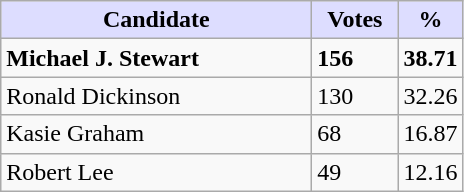<table class="wikitable">
<tr>
<th style="background:#ddf; width:200px;">Candidate</th>
<th style="background:#ddf; width:50px;">Votes</th>
<th style="background:#ddf; width:30px;">%</th>
</tr>
<tr>
<td><strong>Michael J. Stewart</strong></td>
<td><strong>156</strong></td>
<td><strong>38.71</strong></td>
</tr>
<tr>
<td>Ronald Dickinson</td>
<td>130</td>
<td>32.26</td>
</tr>
<tr>
<td>Kasie Graham</td>
<td>68</td>
<td>16.87</td>
</tr>
<tr>
<td>Robert Lee</td>
<td>49</td>
<td>12.16</td>
</tr>
</table>
